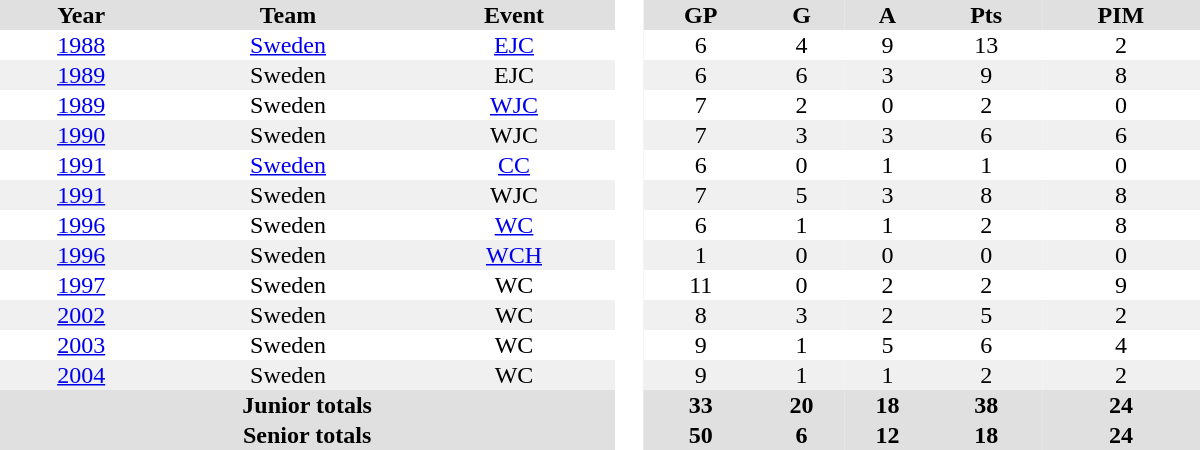<table border="0" cellpadding="1" cellspacing="0" style="text-align:center; width:50em">
<tr ALIGN="center" bgcolor="#e0e0e0">
<th>Year</th>
<th>Team</th>
<th>Event</th>
<th rowspan="99" bgcolor="#ffffff"> </th>
<th>GP</th>
<th>G</th>
<th>A</th>
<th>Pts</th>
<th>PIM</th>
</tr>
<tr>
<td><a href='#'>1988</a></td>
<td><a href='#'>Sweden</a></td>
<td><a href='#'>EJC</a></td>
<td>6</td>
<td>4</td>
<td>9</td>
<td>13</td>
<td>2</td>
</tr>
<tr bgcolor="#f0f0f0">
<td><a href='#'>1989</a></td>
<td>Sweden</td>
<td>EJC</td>
<td>6</td>
<td>6</td>
<td>3</td>
<td>9</td>
<td>8</td>
</tr>
<tr>
<td><a href='#'>1989</a></td>
<td>Sweden</td>
<td><a href='#'>WJC</a></td>
<td>7</td>
<td>2</td>
<td>0</td>
<td>2</td>
<td>0</td>
</tr>
<tr bgcolor="#f0f0f0">
<td><a href='#'>1990</a></td>
<td>Sweden</td>
<td>WJC</td>
<td>7</td>
<td>3</td>
<td>3</td>
<td>6</td>
<td>6</td>
</tr>
<tr>
<td><a href='#'>1991</a></td>
<td><a href='#'>Sweden</a></td>
<td><a href='#'>CC</a></td>
<td>6</td>
<td>0</td>
<td>1</td>
<td>1</td>
<td>0</td>
</tr>
<tr bgcolor="#f0f0f0">
<td><a href='#'>1991</a></td>
<td>Sweden</td>
<td>WJC</td>
<td>7</td>
<td>5</td>
<td>3</td>
<td>8</td>
<td>8</td>
</tr>
<tr>
<td><a href='#'>1996</a></td>
<td>Sweden</td>
<td><a href='#'>WC</a></td>
<td>6</td>
<td>1</td>
<td>1</td>
<td>2</td>
<td>8</td>
</tr>
<tr bgcolor="#f0f0f0">
<td><a href='#'>1996</a></td>
<td>Sweden</td>
<td><a href='#'>WCH</a></td>
<td>1</td>
<td>0</td>
<td>0</td>
<td>0</td>
<td>0</td>
</tr>
<tr>
<td><a href='#'>1997</a></td>
<td>Sweden</td>
<td>WC</td>
<td>11</td>
<td>0</td>
<td>2</td>
<td>2</td>
<td>9</td>
</tr>
<tr bgcolor="#f0f0f0">
<td><a href='#'>2002</a></td>
<td>Sweden</td>
<td>WC</td>
<td>8</td>
<td>3</td>
<td>2</td>
<td>5</td>
<td>2</td>
</tr>
<tr>
<td><a href='#'>2003</a></td>
<td>Sweden</td>
<td>WC</td>
<td>9</td>
<td>1</td>
<td>5</td>
<td>6</td>
<td>4</td>
</tr>
<tr bgcolor="#f0f0f0">
<td><a href='#'>2004</a></td>
<td>Sweden</td>
<td>WC</td>
<td>9</td>
<td>1</td>
<td>1</td>
<td>2</td>
<td>2</td>
</tr>
<tr bgcolor="#e0e0e0">
<th colspan=3>Junior totals</th>
<th>33</th>
<th>20</th>
<th>18</th>
<th>38</th>
<th>24</th>
</tr>
<tr bgcolor="#e0e0e0">
<th colspan="3">Senior totals</th>
<th>50</th>
<th>6</th>
<th>12</th>
<th>18</th>
<th>24</th>
</tr>
</table>
